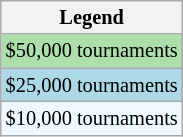<table class="wikitable" style="font-size:85%;">
<tr>
<th>Legend</th>
</tr>
<tr style="background:#addfad;">
<td>$50,000 tournaments</td>
</tr>
<tr style="background:lightblue;">
<td>$25,000 tournaments</td>
</tr>
<tr style="background:#f0f8ff;">
<td>$10,000 tournaments</td>
</tr>
</table>
